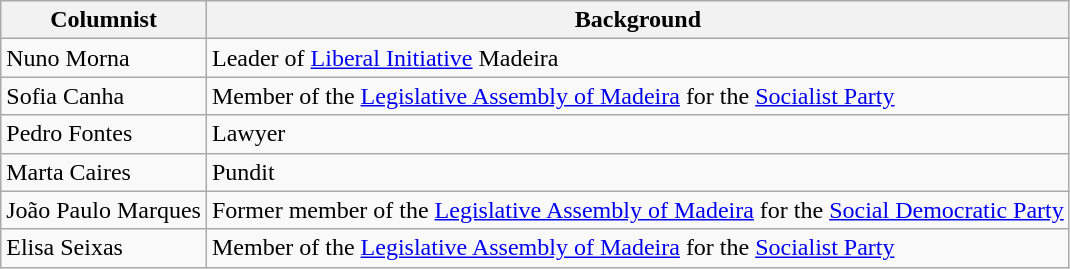<table class="wikitable sortable">
<tr>
<th>Columnist</th>
<th>Background</th>
</tr>
<tr>
<td>Nuno Morna</td>
<td>Leader of <a href='#'>Liberal Initiative</a> Madeira</td>
</tr>
<tr>
<td>Sofia Canha</td>
<td>Member of the <a href='#'>Legislative Assembly of Madeira</a> for the <a href='#'>Socialist Party</a></td>
</tr>
<tr>
<td>Pedro Fontes</td>
<td>Lawyer</td>
</tr>
<tr>
<td>Marta Caires</td>
<td>Pundit</td>
</tr>
<tr>
<td>João Paulo Marques</td>
<td>Former member of the <a href='#'>Legislative Assembly of Madeira</a> for the <a href='#'>Social Democratic Party</a></td>
</tr>
<tr>
<td>Elisa Seixas</td>
<td>Member of the <a href='#'>Legislative Assembly of Madeira</a> for the <a href='#'>Socialist Party</a></td>
</tr>
</table>
